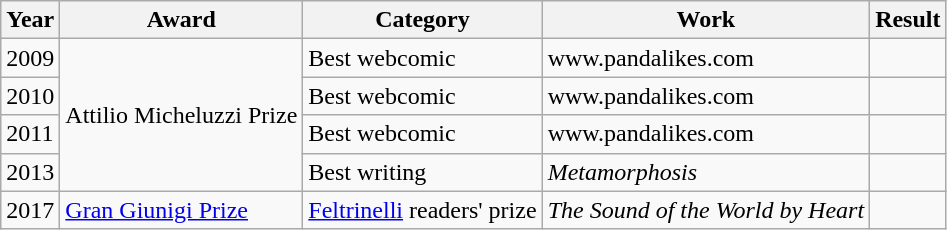<table class="wikitable">
<tr>
<th>Year</th>
<th>Award</th>
<th>Category</th>
<th>Work</th>
<th>Result</th>
</tr>
<tr>
<td>2009</td>
<td rowspan="4">Attilio Micheluzzi Prize</td>
<td>Best webcomic</td>
<td>www.pandalikes.com</td>
<td></td>
</tr>
<tr>
<td>2010</td>
<td>Best webcomic</td>
<td>www.pandalikes.com</td>
<td></td>
</tr>
<tr>
<td>2011</td>
<td>Best webcomic</td>
<td>www.pandalikes.com</td>
<td></td>
</tr>
<tr>
<td>2013</td>
<td>Best writing</td>
<td><em>Metamorphosis</em></td>
<td></td>
</tr>
<tr>
<td>2017</td>
<td><a href='#'>Gran Giunigi Prize</a></td>
<td><a href='#'>Feltrinelli</a> readers' prize</td>
<td><em>The Sound of the World by Heart</em></td>
<td></td>
</tr>
</table>
